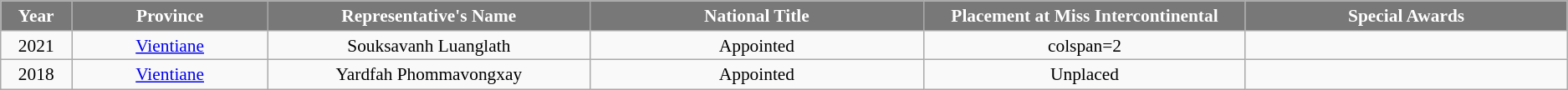<table class="wikitable " style="font-size: 89%; text-align:center">
<tr>
<th width="50" style="background-color:#787878;color:#FFFFFF;">Year</th>
<th width="150" style="background-color:#787878;color:#FFFFFF;">Province</th>
<th width="250" style="background-color:#787878;color:#FFFFFF;">Representative's Name</th>
<th width="260" style="background-color:#787878;color:#FFFFFF;">National Title</th>
<th width="250" style="background-color:#787878;color:#FFFFFF;">Placement at Miss Intercontinental</th>
<th width="250" style="background-color:#787878;color:#FFFFFF;">Special Awards</th>
</tr>
<tr>
<td>2021</td>
<td><a href='#'>Vientiane</a></td>
<td>Souksavanh Luanglath</td>
<td>Appointed</td>
<td>colspan=2 </td>
</tr>
<tr>
<td>2018</td>
<td><a href='#'>Vientiane</a></td>
<td>Yardfah Phommavongxay</td>
<td>Appointed</td>
<td>Unplaced</td>
<td></td>
</tr>
</table>
